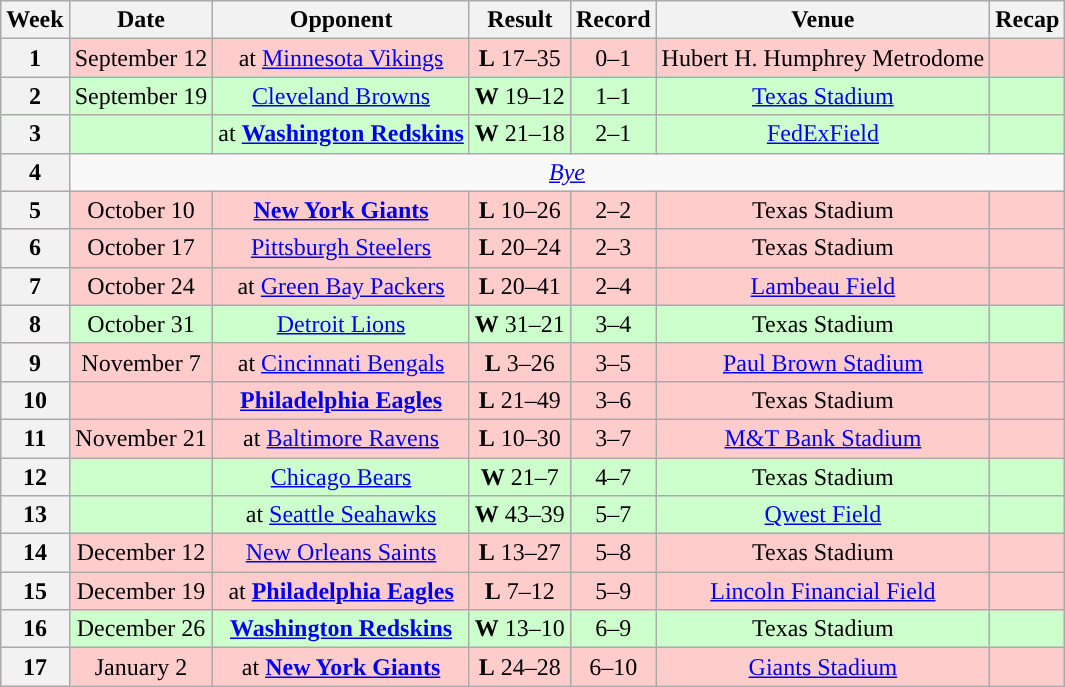<table class="wikitable" style="text-align:center">
<tr>
<th>Week</th>
<th>Date</th>
<th>Opponent</th>
<th>Result</th>
<th>Record</th>
<th>Venue</th>
<th>Recap</th>
</tr>
<tr style="background: #fcc;">
<th>1</th>
<td>September 12</td>
<td>at <a href='#'>Minnesota Vikings</a></td>
<td><strong>L</strong> 17–35</td>
<td>0–1</td>
<td>Hubert H. Humphrey Metrodome</td>
<td></td>
</tr>
<tr style="background: #cfc;">
<th>2</th>
<td>September 19</td>
<td><a href='#'>Cleveland Browns</a></td>
<td><strong>W</strong> 19–12</td>
<td>1–1</td>
<td><a href='#'>Texas Stadium</a></td>
<td></td>
</tr>
<tr style="background: #cfc;">
<th>3</th>
<td></td>
<td>at <strong><a href='#'>Washington Redskins</a></strong></td>
<td><strong>W</strong> 21–18</td>
<td>2–1</td>
<td><a href='#'>FedExField</a></td>
<td></td>
</tr>
<tr>
<th>4</th>
<td colspan=6 align="center"><em><a href='#'>Bye</a></em></td>
</tr>
<tr style="background: #fcc;">
<th>5</th>
<td>October 10</td>
<td><strong><a href='#'>New York Giants</a></strong></td>
<td><strong>L</strong> 10–26</td>
<td>2–2</td>
<td>Texas Stadium</td>
<td></td>
</tr>
<tr style="background: #fcc;">
<th>6</th>
<td>October 17</td>
<td><a href='#'>Pittsburgh Steelers</a></td>
<td><strong>L</strong> 20–24</td>
<td>2–3</td>
<td>Texas Stadium</td>
<td></td>
</tr>
<tr style="background: #fcc;">
<th>7</th>
<td>October 24</td>
<td>at <a href='#'>Green Bay Packers</a></td>
<td><strong>L</strong> 20–41</td>
<td>2–4</td>
<td><a href='#'>Lambeau Field</a></td>
<td></td>
</tr>
<tr style="background: #cfc;">
<th>8</th>
<td>October 31</td>
<td><a href='#'>Detroit Lions</a></td>
<td><strong>W</strong> 31–21</td>
<td>3–4</td>
<td>Texas Stadium</td>
<td></td>
</tr>
<tr style="background: #fcc;">
<th>9</th>
<td>November 7</td>
<td>at <a href='#'>Cincinnati Bengals</a></td>
<td><strong>L</strong> 3–26</td>
<td>3–5</td>
<td><a href='#'>Paul Brown Stadium</a></td>
<td></td>
</tr>
<tr style="background: #fcc;">
<th>10</th>
<td></td>
<td><strong><a href='#'>Philadelphia Eagles</a></strong></td>
<td><strong>L</strong>  21–49</td>
<td>3–6</td>
<td>Texas Stadium</td>
<td></td>
</tr>
<tr style="background: #fcc">
<th>11</th>
<td>November 21</td>
<td>at <a href='#'>Baltimore Ravens</a></td>
<td><strong>L</strong> 10–30</td>
<td>3–7</td>
<td><a href='#'>M&T Bank Stadium</a></td>
<td></td>
</tr>
<tr style="background: #cfc;">
<th>12</th>
<td></td>
<td><a href='#'>Chicago Bears</a></td>
<td><strong>W</strong> 21–7</td>
<td>4–7</td>
<td>Texas Stadium</td>
<td></td>
</tr>
<tr style="background: #cfc;">
<th>13</th>
<td></td>
<td>at <a href='#'>Seattle Seahawks</a></td>
<td><strong>W</strong> 43–39</td>
<td>5–7</td>
<td><a href='#'>Qwest Field</a></td>
<td></td>
</tr>
<tr style="background: #fcc;">
<th>14</th>
<td>December 12</td>
<td><a href='#'>New Orleans Saints</a></td>
<td><strong>L</strong> 13–27</td>
<td>5–8</td>
<td>Texas Stadium</td>
<td></td>
</tr>
<tr style="background: #fcc;">
<th>15</th>
<td>December 19</td>
<td>at <strong><a href='#'>Philadelphia Eagles</a></strong></td>
<td><strong>L</strong> 7–12</td>
<td>5–9</td>
<td><a href='#'>Lincoln Financial Field</a></td>
<td></td>
</tr>
<tr style="background: #cfc;">
<th>16</th>
<td>December 26</td>
<td><strong><a href='#'>Washington Redskins</a></strong></td>
<td><strong>W</strong> 13–10</td>
<td>6–9</td>
<td>Texas Stadium</td>
<td></td>
</tr>
<tr style="background: #fcc;">
<th>17</th>
<td>January 2</td>
<td>at <strong><a href='#'>New York Giants</a></strong></td>
<td><strong>L</strong>  24–28</td>
<td>6–10</td>
<td><a href='#'>Giants Stadium</a></td>
<td></td>
</tr>
</table>
